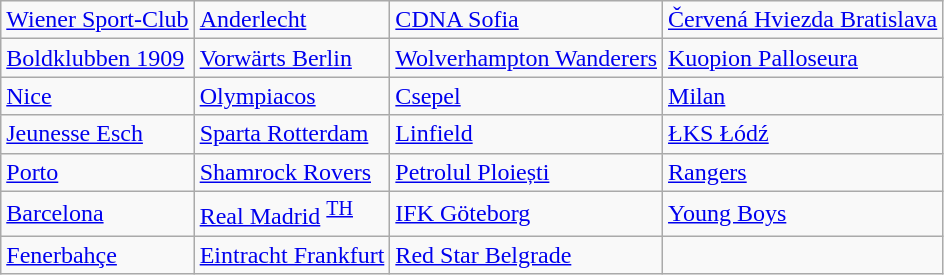<table class="wikitable">
<tr>
<td> <a href='#'>Wiener Sport-Club</a> </td>
<td> <a href='#'>Anderlecht</a> </td>
<td> <a href='#'>CDNA Sofia</a> </td>
<td> <a href='#'>Červená Hviezda Bratislava</a> </td>
</tr>
<tr>
<td> <a href='#'>Boldklubben 1909</a> </td>
<td> <a href='#'>Vorwärts Berlin</a> </td>
<td> <a href='#'>Wolverhampton Wanderers</a> </td>
<td> <a href='#'>Kuopion Palloseura</a> </td>
</tr>
<tr>
<td> <a href='#'>Nice</a> </td>
<td> <a href='#'>Olympiacos</a> </td>
<td> <a href='#'>Csepel</a> </td>
<td> <a href='#'>Milan</a> </td>
</tr>
<tr>
<td> <a href='#'>Jeunesse Esch</a> </td>
<td> <a href='#'>Sparta Rotterdam</a> </td>
<td> <a href='#'>Linfield</a> </td>
<td> <a href='#'>ŁKS Łódź</a> </td>
</tr>
<tr>
<td> <a href='#'>Porto</a> </td>
<td> <a href='#'>Shamrock Rovers</a> </td>
<td> <a href='#'>Petrolul Ploiești</a> </td>
<td> <a href='#'>Rangers</a> </td>
</tr>
<tr>
<td> <a href='#'>Barcelona</a> </td>
<td> <a href='#'>Real Madrid</a> <sup><a href='#'>TH</a></sup></td>
<td> <a href='#'>IFK Göteborg</a> </td>
<td> <a href='#'>Young Boys</a> </td>
</tr>
<tr>
<td> <a href='#'>Fenerbahçe</a> </td>
<td> <a href='#'>Eintracht Frankfurt</a> </td>
<td> <a href='#'>Red Star Belgrade</a> </td>
</tr>
</table>
